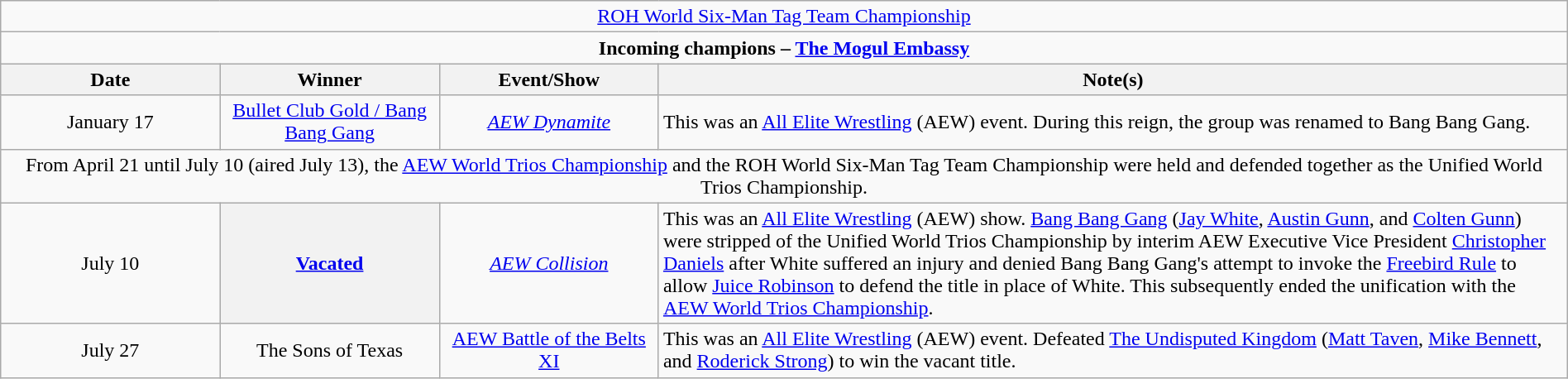<table class="wikitable" style="text-align:center; width:100%;">
<tr>
<td colspan="4" style="text-align: center;"><a href='#'>ROH World Six-Man Tag Team Championship</a></td>
</tr>
<tr>
<td colspan="4" style="text-align: center;"><strong>Incoming champions – <a href='#'>The Mogul Embassy</a> </strong></td>
</tr>
<tr>
<th width=14%>Date</th>
<th width=14%>Winner</th>
<th width=14%>Event/Show</th>
<th width=58%>Note(s)</th>
</tr>
<tr>
<td>January 17</td>
<td><a href='#'>Bullet Club Gold / Bang Bang Gang</a><br></td>
<td><em><a href='#'>AEW Dynamite</a></em></td>
<td align=left>This was an <a href='#'>All Elite Wrestling</a> (AEW) event. During this reign, the group was renamed to Bang Bang Gang.</td>
</tr>
<tr>
<td colspan="4">From April 21 until July 10 (aired July 13), the <a href='#'>AEW World Trios Championship</a> and the ROH World Six-Man Tag Team Championship were held and defended together as the Unified World Trios Championship.</td>
</tr>
<tr>
<td>July 10<br></td>
<th><a href='#'>Vacated</a></th>
<td><em><a href='#'>AEW Collision</a></em></td>
<td align=left>This was an <a href='#'>All Elite Wrestling</a> (AEW) show. <a href='#'>Bang Bang Gang</a> (<a href='#'>Jay White</a>, <a href='#'>Austin Gunn</a>, and <a href='#'>Colten Gunn</a>) were stripped of the Unified World Trios Championship by interim AEW Executive Vice President <a href='#'>Christopher Daniels</a> after White suffered an injury and denied Bang Bang Gang's attempt to invoke the <a href='#'>Freebird Rule</a> to allow <a href='#'>Juice Robinson</a> to defend the title in place of White. This subsequently ended the unification with the <a href='#'>AEW World Trios Championship</a>.</td>
</tr>
<tr>
<td>July 27</td>
<td>The Sons of Texas<br></td>
<td><a href='#'>AEW Battle of the Belts XI</a></td>
<td align=left>This was an <a href='#'>All Elite Wrestling</a> (AEW) event. Defeated <a href='#'>The Undisputed Kingdom</a> (<a href='#'>Matt Taven</a>, <a href='#'>Mike Bennett</a>, and <a href='#'>Roderick Strong</a>) to win the vacant title.</td>
</tr>
</table>
